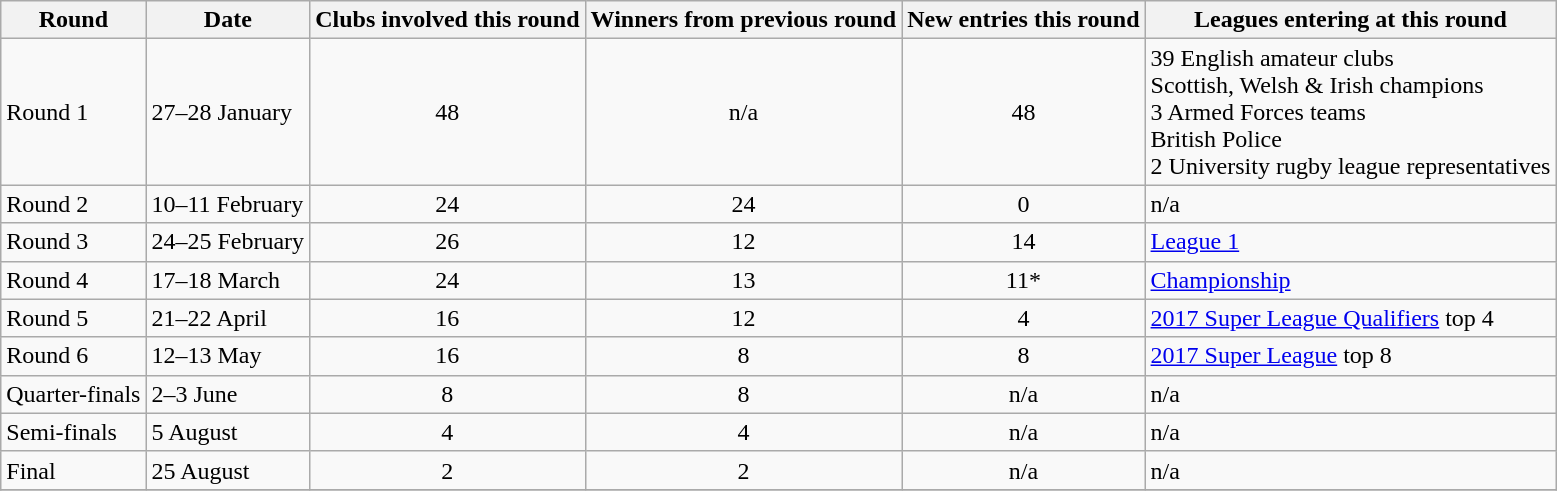<table class="wikitable">
<tr>
<th>Round</th>
<th>Date</th>
<th>Clubs involved this round</th>
<th>Winners from previous round</th>
<th>New entries this round</th>
<th>Leagues entering at this round</th>
</tr>
<tr>
<td>Round 1</td>
<td>27–28 January</td>
<td style="text-align:center;">48</td>
<td style="text-align:center;">n/a</td>
<td style="text-align:center;">48</td>
<td>39 English amateur clubs<br>Scottish, Welsh & Irish champions<br>3 Armed Forces teams<br>British Police<br>2 University rugby league representatives</td>
</tr>
<tr>
<td>Round 2</td>
<td>10–11 February</td>
<td style="text-align:center;">24</td>
<td style="text-align:center;">24</td>
<td style="text-align:center;">0</td>
<td>n/a</td>
</tr>
<tr>
<td>Round 3</td>
<td>24–25 February</td>
<td style="text-align:center;">26</td>
<td style="text-align:center;">12</td>
<td style="text-align:center;">14</td>
<td><a href='#'>League 1</a></td>
</tr>
<tr>
<td>Round 4</td>
<td>17–18 March</td>
<td style="text-align:center;">24</td>
<td style="text-align:center;">13</td>
<td style="text-align:center;">11*</td>
<td><a href='#'>Championship</a></td>
</tr>
<tr>
<td>Round 5</td>
<td>21–22 April</td>
<td style="text-align:center;">16</td>
<td style="text-align:center;">12</td>
<td style="text-align:center;">4</td>
<td><a href='#'>2017 Super League Qualifiers</a> top 4</td>
</tr>
<tr>
<td>Round 6</td>
<td>12–13 May</td>
<td style="text-align:center;">16</td>
<td style="text-align:center;">8</td>
<td style="text-align:center;">8</td>
<td><a href='#'>2017 Super League</a> top 8</td>
</tr>
<tr>
<td>Quarter-finals</td>
<td>2–3 June</td>
<td style="text-align:center;">8</td>
<td style="text-align:center;">8</td>
<td style="text-align:center;">n/a</td>
<td>n/a</td>
</tr>
<tr>
<td>Semi-finals</td>
<td>5 August</td>
<td style="text-align:center;">4</td>
<td style="text-align:center;">4</td>
<td style="text-align:center;">n/a</td>
<td>n/a</td>
</tr>
<tr>
<td>Final</td>
<td>25 August</td>
<td style="text-align:center;">2</td>
<td style="text-align:center;">2</td>
<td style="text-align:center;">n/a</td>
<td>n/a</td>
</tr>
<tr>
</tr>
</table>
